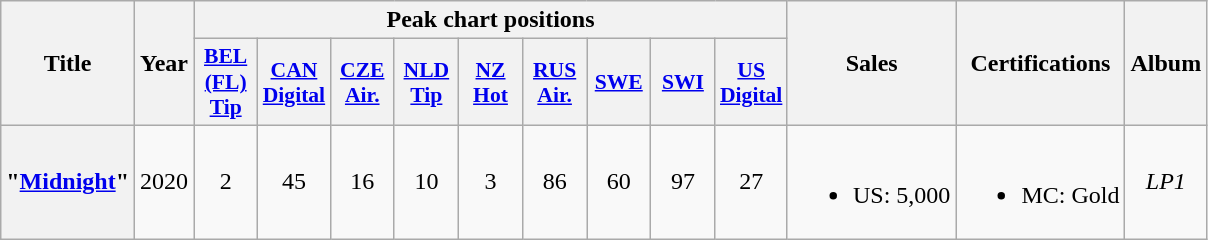<table class="wikitable plainrowheaders" style="text-align:center;">
<tr>
<th scope="col" rowspan="2">Title</th>
<th scope="col" rowspan="2">Year</th>
<th scope="col" colspan="9">Peak chart positions</th>
<th scope="col" rowspan="2">Sales</th>
<th scope="col" rowspan="2">Certifications</th>
<th scope="col" rowspan="2">Album</th>
</tr>
<tr>
<th scope="col" style="width:2.5em;font-size:90%;"><a href='#'>BEL (FL)<br>Tip</a><br></th>
<th scope="col" style="width:2.5em;font-size:90%;"><a href='#'>CAN Digital</a><br></th>
<th scope="col" style="width:2.5em;font-size:90%;"><a href='#'>CZE<br>Air.</a><br></th>
<th scope="col" style="width:2.5em;font-size:90%;"><a href='#'>NLD<br>Tip</a><br></th>
<th scope="col" style="width:2.5em;font-size:90%;"><a href='#'>NZ<br>Hot</a><br></th>
<th scope="col" style="width:2.5em;font-size:90%;"><a href='#'>RUS<br>Air.</a><br></th>
<th scope="col" style="width:2.5em;font-size:90%;"><a href='#'>SWE</a><br></th>
<th scope="col" style="width:2.5em;font-size:90%;"><a href='#'>SWI</a><br></th>
<th scope="col" style="width:2.5em;font-size:90%;"><a href='#'>US Digital</a><br></th>
</tr>
<tr>
<th scope="row">"<a href='#'>Midnight</a>" <br></th>
<td>2020</td>
<td>2</td>
<td>45</td>
<td>16</td>
<td>10</td>
<td>3</td>
<td>86</td>
<td>60</td>
<td>97</td>
<td>27</td>
<td><br><ul><li>US: 5,000</li></ul></td>
<td><br><ul><li>MC: Gold</li></ul></td>
<td><em>LP1</em></td>
</tr>
</table>
